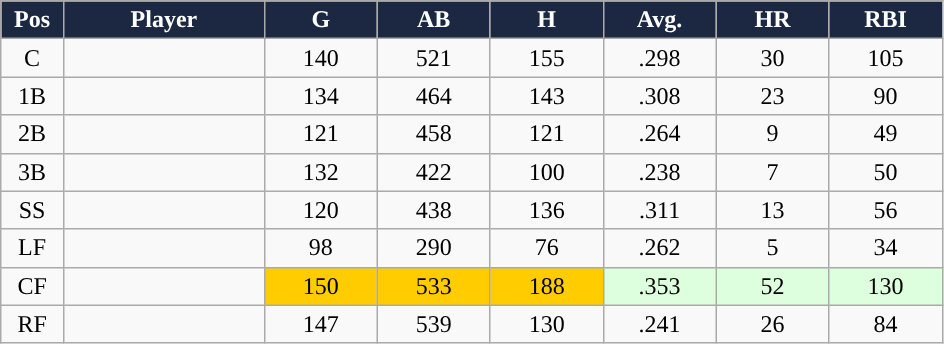<table class="wikitable sortable">
<tr>
<th style="background:#1c2841;color:white;" width="5%">Pos</th>
<th style="background:#1c2841;color:white;" width="16%">Player</th>
<th style="background:#1c2841;color:white;" width="9%">G</th>
<th style="background:#1c2841;color:white;" width="9%">AB</th>
<th style="background:#1c2841;color:white;" width="9%">H</th>
<th style="background:#1c2841;color:white;" width="9%">Avg.</th>
<th style="background:#1c2841;color:white;" width="9%">HR</th>
<th style="background:#1c2841;color:white;" width="9%">RBI</th>
</tr>
<tr align="center">
<td>C</td>
<td></td>
<td>140</td>
<td>521</td>
<td>155</td>
<td>.298</td>
<td>30</td>
<td>105</td>
</tr>
<tr align="center">
<td>1B</td>
<td></td>
<td>134</td>
<td>464</td>
<td>143</td>
<td>.308</td>
<td>23</td>
<td>90</td>
</tr>
<tr align="center">
<td>2B</td>
<td></td>
<td>121</td>
<td>458</td>
<td>121</td>
<td>.264</td>
<td>9</td>
<td>49</td>
</tr>
<tr align="center">
<td>3B</td>
<td></td>
<td>132</td>
<td>422</td>
<td>100</td>
<td>.238</td>
<td>7</td>
<td>50</td>
</tr>
<tr align="center">
<td>SS</td>
<td></td>
<td>120</td>
<td>438</td>
<td>136</td>
<td>.311</td>
<td>13</td>
<td>56</td>
</tr>
<tr align="center">
<td>LF</td>
<td></td>
<td>98</td>
<td>290</td>
<td>76</td>
<td>.262</td>
<td>5</td>
<td>34</td>
</tr>
<tr align="center">
<td>CF</td>
<td></td>
<td style="background:#fc0;">150</td>
<td style="background:#fc0;">533</td>
<td style="background:#fc0;">188</td>
<td style="background:#DDFFDD;">.353</td>
<td style="background:#DDFFDD;">52</td>
<td style="background:#DDFFDD;">130</td>
</tr>
<tr align="center">
<td>RF</td>
<td></td>
<td>147</td>
<td>539</td>
<td>130</td>
<td>.241</td>
<td>26</td>
<td>84</td>
</tr>
</table>
